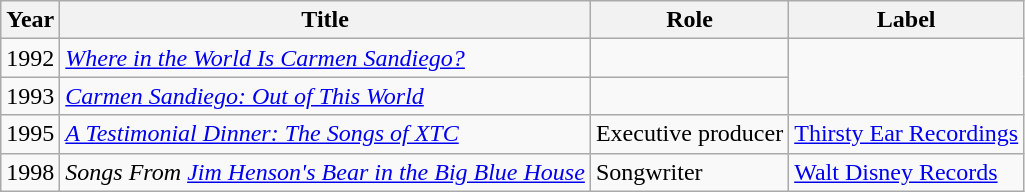<table class="wikitable">
<tr>
<th>Year</th>
<th>Title</th>
<th>Role</th>
<th>Label</th>
</tr>
<tr>
<td>1992</td>
<td><em><a href='#'>Where in the World Is Carmen Sandiego?</a></em></td>
<td></td>
<td rowspan="2"></td>
</tr>
<tr>
<td>1993</td>
<td><em><a href='#'>Carmen Sandiego: Out of This World</a></em></td>
<td></td>
</tr>
<tr>
<td>1995</td>
<td><em><a href='#'>A Testimonial Dinner: The Songs of XTC</a></em></td>
<td>Executive producer</td>
<td><a href='#'>Thirsty Ear Recordings</a></td>
</tr>
<tr>
<td>1998</td>
<td><em>Songs From <a href='#'>Jim Henson's Bear in the Big Blue House</a></em></td>
<td>Songwriter</td>
<td><a href='#'>Walt Disney Records</a></td>
</tr>
</table>
